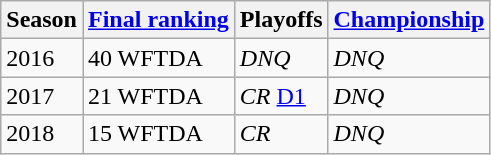<table class="wikitable sortable">
<tr>
<th>Season</th>
<th><a href='#'>Final ranking</a></th>
<th>Playoffs</th>
<th><a href='#'>Championship</a></th>
</tr>
<tr>
<td>2016</td>
<td>40 WFTDA</td>
<td><em>DNQ</em></td>
<td><em>DNQ</em></td>
</tr>
<tr>
<td>2017</td>
<td>21 WFTDA</td>
<td><em>CR</em> <a href='#'>D1</a></td>
<td><em>DNQ</em></td>
</tr>
<tr>
<td>2018</td>
<td>15 WFTDA</td>
<td><em>CR</em></td>
<td><em>DNQ</em></td>
</tr>
</table>
